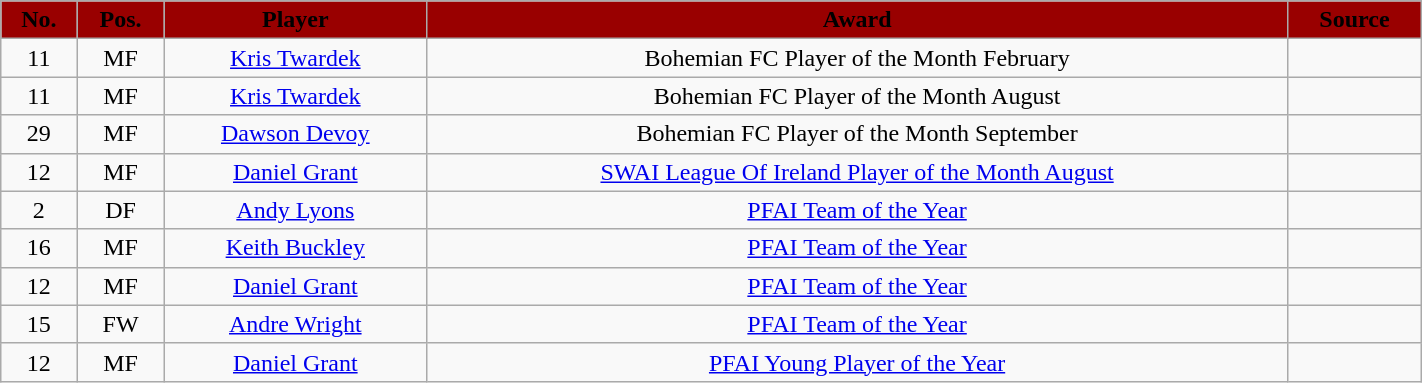<table class="wikitable" style="text-align:center;width:75%;">
<tr>
<th style=background:#990000;color:#000000>No.</th>
<th style=background:#990000;color:#000000>Pos.</th>
<th style=background:#990000;color:#000000>Player</th>
<th style=background:#990000;color:#000000>Award</th>
<th style=background:#990000;color:#000000>Source</th>
</tr>
<tr>
<td>11</td>
<td>MF</td>
<td><a href='#'>Kris Twardek</a></td>
<td>Bohemian FC Player of the Month February</td>
<td></td>
</tr>
<tr>
<td>11</td>
<td>MF</td>
<td><a href='#'>Kris Twardek</a></td>
<td>Bohemian FC Player of the Month August</td>
<td></td>
</tr>
<tr>
<td>29</td>
<td>MF</td>
<td><a href='#'>Dawson Devoy</a></td>
<td>Bohemian FC Player of the Month September</td>
<td></td>
</tr>
<tr>
<td>12</td>
<td>MF</td>
<td><a href='#'>Daniel Grant</a></td>
<td><a href='#'>SWAI League Of Ireland Player of the Month August</a></td>
<td></td>
</tr>
<tr>
<td>2</td>
<td>DF</td>
<td><a href='#'>Andy Lyons</a></td>
<td><a href='#'>PFAI Team of the Year</a></td>
<td></td>
</tr>
<tr>
<td>16</td>
<td>MF</td>
<td><a href='#'>Keith Buckley</a></td>
<td><a href='#'>PFAI Team of the Year</a></td>
<td></td>
</tr>
<tr>
<td>12</td>
<td>MF</td>
<td><a href='#'>Daniel Grant</a></td>
<td><a href='#'>PFAI Team of the Year</a></td>
<td></td>
</tr>
<tr>
<td>15</td>
<td>FW</td>
<td><a href='#'>Andre Wright</a></td>
<td><a href='#'>PFAI Team of the Year</a></td>
<td></td>
</tr>
<tr>
<td>12</td>
<td>MF</td>
<td><a href='#'>Daniel Grant</a></td>
<td><a href='#'>PFAI Young Player of the Year</a></td>
<td></td>
</tr>
</table>
